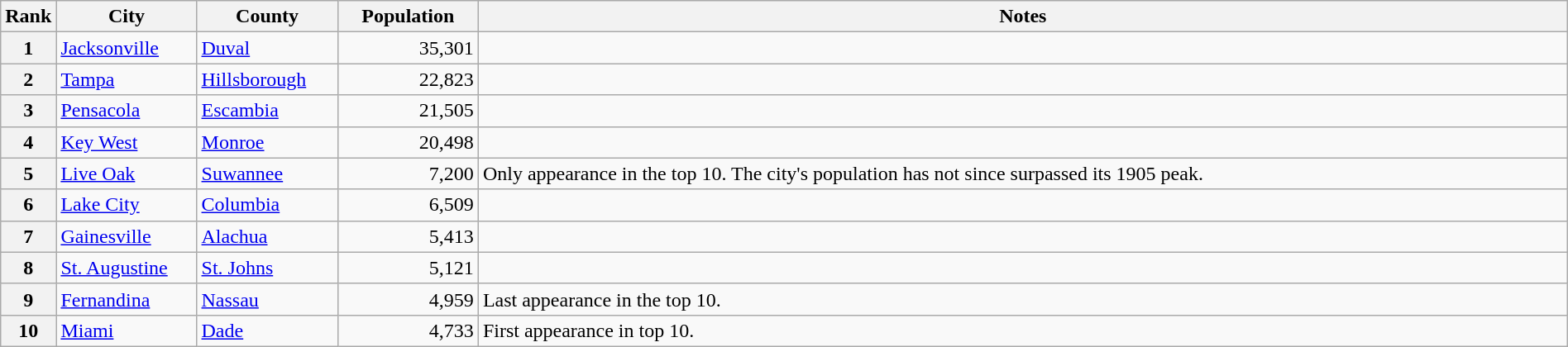<table class="wikitable plainrowheaders" style="width:100%">
<tr>
<th scope="col" style="width:3%;">Rank</th>
<th scope="col" style="width:9%;">City</th>
<th scope="col" style="width:9%;">County</th>
<th scope="col" style="width:9%;">Population</th>
<th scope="col" style="width:70%;">Notes</th>
</tr>
<tr>
<th scope="row">1</th>
<td><a href='#'>Jacksonville</a></td>
<td><a href='#'>Duval</a></td>
<td align="right">35,301</td>
<td></td>
</tr>
<tr>
<th scope="row">2</th>
<td><a href='#'>Tampa</a></td>
<td><a href='#'>Hillsborough</a></td>
<td align="right">22,823</td>
<td></td>
</tr>
<tr>
<th scope="row">3</th>
<td><a href='#'>Pensacola</a></td>
<td><a href='#'>Escambia</a></td>
<td align="right">21,505</td>
<td></td>
</tr>
<tr>
<th scope="row">4</th>
<td><a href='#'>Key West</a></td>
<td><a href='#'>Monroe</a></td>
<td align="right">20,498</td>
<td></td>
</tr>
<tr>
<th scope="row">5</th>
<td><a href='#'>Live Oak</a></td>
<td><a href='#'>Suwannee</a></td>
<td align="right">7,200</td>
<td>Only appearance in the top 10. The city's population has not since surpassed its 1905 peak.</td>
</tr>
<tr>
<th scope="row">6</th>
<td><a href='#'>Lake City</a></td>
<td><a href='#'>Columbia</a></td>
<td align="right">6,509</td>
<td></td>
</tr>
<tr>
<th scope="row">7</th>
<td><a href='#'>Gainesville</a></td>
<td><a href='#'>Alachua</a></td>
<td align="right">5,413</td>
<td></td>
</tr>
<tr>
<th scope="row">8</th>
<td><a href='#'>St. Augustine</a></td>
<td><a href='#'>St. Johns</a></td>
<td align="right">5,121</td>
<td></td>
</tr>
<tr>
<th scope="row">9</th>
<td><a href='#'>Fernandina</a></td>
<td><a href='#'>Nassau</a></td>
<td align="right">4,959</td>
<td>Last appearance in the top 10.</td>
</tr>
<tr>
<th scope="row">10</th>
<td><a href='#'>Miami</a></td>
<td><a href='#'>Dade</a></td>
<td align="right">4,733</td>
<td>First appearance in top 10.</td>
</tr>
</table>
